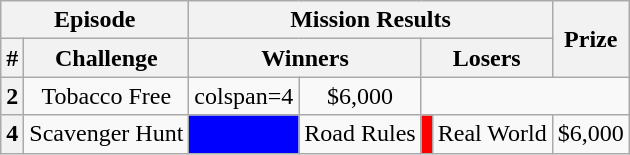<table class="wikitable" style="text-align:center; font-size:100%; white-space:nowrap;">
<tr>
<th colspan=2>Episode</th>
<th colspan=4>Mission Results</th>
<th rowspan=2>Prize</th>
</tr>
<tr>
<th>#</th>
<th>Challenge</th>
<th colspan=2>Winners</th>
<th colspan=2>Losers</th>
</tr>
<tr>
<th>2</th>
<td>Tobacco Free</td>
<td>colspan=4 </td>
<td>$6,000</td>
</tr>
<tr>
<th>4</th>
<td>Scavenger Hunt</td>
<td bgcolor="blue"></td>
<td>Road Rules</td>
<td bgcolor="red"></td>
<td>Real World</td>
<td>$6,000</td>
</tr>
</table>
